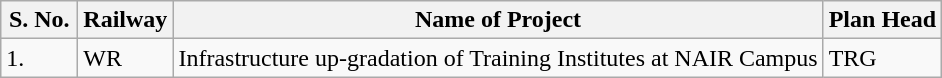<table class="wikitable">
<tr>
<th>S.   No.</th>
<th>Railway</th>
<th>Name of Project</th>
<th>Plan   Head</th>
</tr>
<tr>
<td>1.         </td>
<td>WR</td>
<td>Infrastructure  up-gradation of Training Institutes at NAIR Campus</td>
<td>TRG</td>
</tr>
</table>
